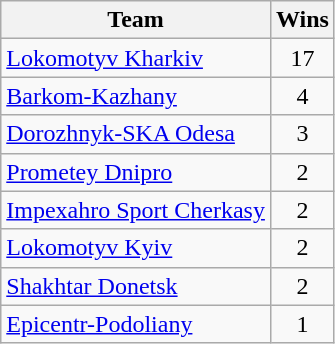<table class="wikitable">
<tr>
<th>Team</th>
<th>Wins</th>
</tr>
<tr>
<td><a href='#'>Lokomotyv Kharkiv</a></td>
<td align=center>17</td>
</tr>
<tr>
<td><a href='#'>Barkom-Kazhany</a></td>
<td align=center>4</td>
</tr>
<tr>
<td><a href='#'>Dorozhnyk-SKA Odesa</a></td>
<td align=center>3</td>
</tr>
<tr>
<td><a href='#'>Prometey Dnipro</a></td>
<td align=center>2</td>
</tr>
<tr>
<td><a href='#'>Impexahro Sport Cherkasy</a></td>
<td align=center>2</td>
</tr>
<tr>
<td><a href='#'>Lokomotyv Kyiv</a></td>
<td align=center>2</td>
</tr>
<tr>
<td><a href='#'>Shakhtar Donetsk</a></td>
<td align=center>2</td>
</tr>
<tr>
<td><a href='#'>Epicentr-Podoliany</a></td>
<td align=center>1</td>
</tr>
</table>
